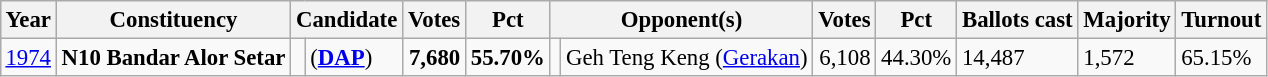<table class="wikitable" style="margin:0.5em ; font-size:95%">
<tr>
<th>Year</th>
<th>Constituency</th>
<th colspan=2>Candidate</th>
<th>Votes</th>
<th>Pct</th>
<th colspan=2>Opponent(s)</th>
<th>Votes</th>
<th>Pct</th>
<th>Ballots cast</th>
<th>Majority</th>
<th>Turnout</th>
</tr>
<tr>
<td><a href='#'>1974</a></td>
<td><strong>N10 Bandar Alor Setar</strong></td>
<td></td>
<td> (<a href='#'><strong>DAP</strong></a>)</td>
<td align=right><strong>7,680</strong></td>
<td><strong>55.70%</strong></td>
<td></td>
<td>Geh Teng Keng (<a href='#'>Gerakan</a>)</td>
<td align=right>6,108</td>
<td>44.30%</td>
<td>14,487</td>
<td>1,572</td>
<td>65.15%</td>
</tr>
</table>
